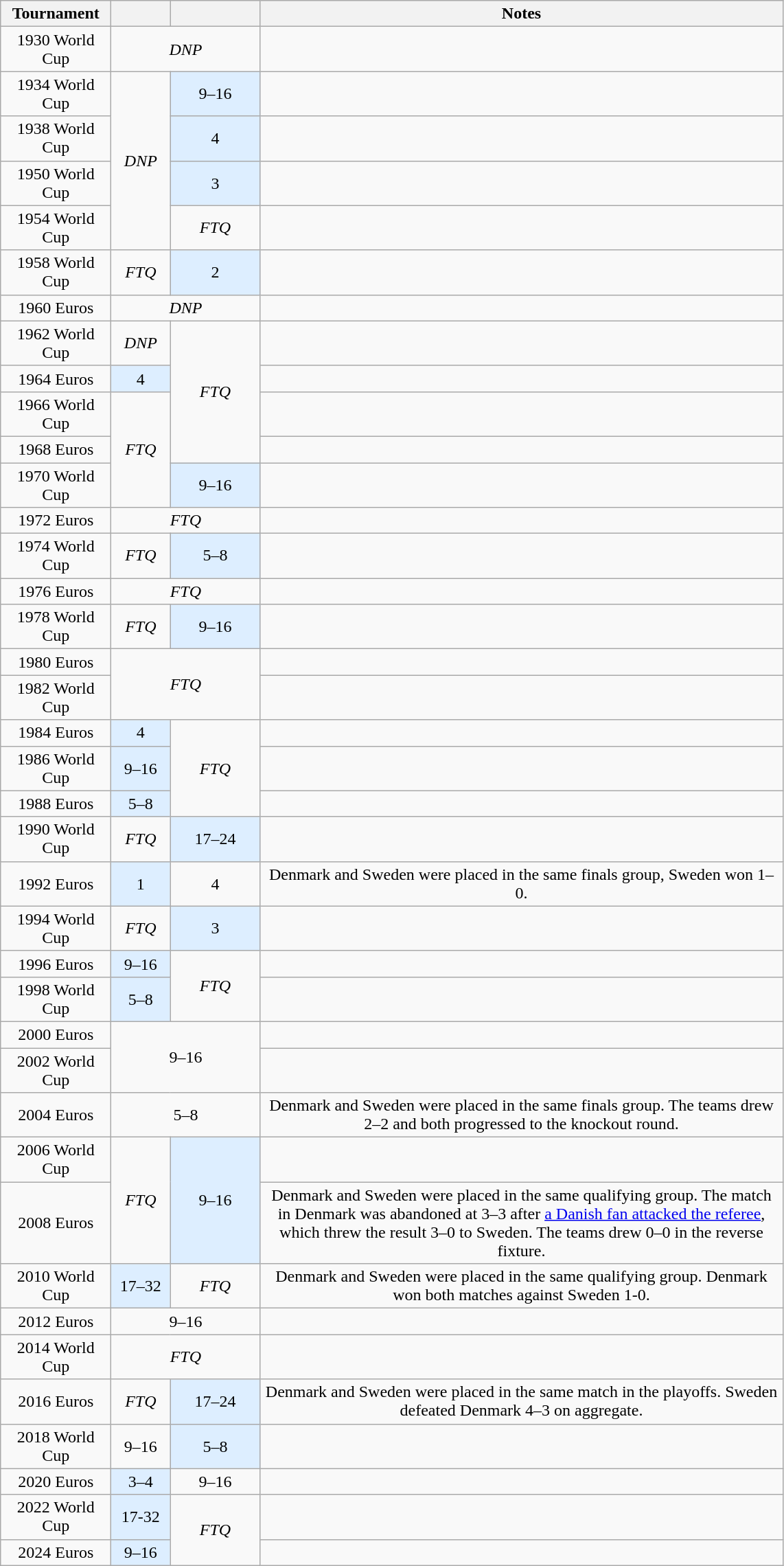<table class="wikitable" style="text-align: center;">
<tr>
<th ! width=100>Tournament</th>
<th ! width=50></th>
<th ! width=80></th>
<th ! width=500>Notes</th>
</tr>
<tr>
<td>1930 World Cup</td>
<td colspan="2"><em>DNP</em></td>
<td></td>
</tr>
<tr>
<td>1934 World Cup</td>
<td rowspan="4"><em>DNP</em></td>
<td style="background-color:#ddeeff;">9–16</td>
<td></td>
</tr>
<tr>
<td>1938 World Cup</td>
<td style="background-color:#ddeeff;">4</td>
<td></td>
</tr>
<tr>
<td>1950 World Cup</td>
<td style="background-color:#ddeeff;">3</td>
<td></td>
</tr>
<tr>
<td>1954 World Cup</td>
<td><em>FTQ</em></td>
<td></td>
</tr>
<tr>
<td>1958 World Cup</td>
<td><em>FTQ</em></td>
<td style="background-color:#ddeeff;">2</td>
<td></td>
</tr>
<tr>
<td>1960 Euros</td>
<td colspan="2"><em>DNP</em></td>
<td></td>
</tr>
<tr>
<td>1962 World Cup</td>
<td><em>DNP</em></td>
<td rowspan="4"><em>FTQ</em></td>
<td></td>
</tr>
<tr>
<td>1964 Euros</td>
<td style="background-color:#ddeeff;">4</td>
<td></td>
</tr>
<tr>
<td>1966 World Cup</td>
<td rowspan="3"><em>FTQ</em></td>
<td></td>
</tr>
<tr>
<td>1968 Euros</td>
<td></td>
</tr>
<tr>
<td>1970 World Cup</td>
<td style="background-color:#ddeeff;">9–16</td>
<td></td>
</tr>
<tr>
<td>1972 Euros</td>
<td colspan="2"><em>FTQ</em></td>
<td></td>
</tr>
<tr>
<td>1974 World Cup</td>
<td><em>FTQ</em></td>
<td style="background-color:#ddeeff;">5–8</td>
<td></td>
</tr>
<tr>
<td>1976 Euros</td>
<td colspan="2"><em>FTQ</em></td>
<td></td>
</tr>
<tr>
<td>1978 World Cup</td>
<td><em>FTQ</em></td>
<td style="background-color:#ddeeff;">9–16</td>
<td></td>
</tr>
<tr>
<td>1980 Euros</td>
<td colspan="2" rowspan="2"><em>FTQ</em></td>
<td></td>
</tr>
<tr>
<td>1982 World Cup</td>
<td></td>
</tr>
<tr>
<td>1984 Euros</td>
<td style="background-color:#ddeeff;">4</td>
<td rowspan="3"><em>FTQ</em></td>
<td></td>
</tr>
<tr>
<td>1986 World Cup</td>
<td style="background-color:#ddeeff;">9–16</td>
<td></td>
</tr>
<tr>
<td>1988 Euros</td>
<td style="background-color:#ddeeff;">5–8</td>
<td></td>
</tr>
<tr>
<td>1990 World Cup</td>
<td><em>FTQ</em></td>
<td style="background-color:#ddeeff;">17–24</td>
<td></td>
</tr>
<tr>
<td>1992 Euros</td>
<td style="background-color:#ddeeff;">1</td>
<td>4</td>
<td>Denmark and Sweden were placed in the same finals group, Sweden won 1–0.</td>
</tr>
<tr>
<td>1994 World Cup</td>
<td><em>FTQ</em></td>
<td style="background-color:#ddeeff;">3</td>
<td></td>
</tr>
<tr>
<td>1996 Euros</td>
<td style="background-color:#ddeeff;">9–16</td>
<td rowspan="2"><em>FTQ</em></td>
<td></td>
</tr>
<tr>
<td>1998 World Cup</td>
<td style="background-color:#ddeeff;">5–8</td>
<td></td>
</tr>
<tr>
<td>2000 Euros</td>
<td colspan="2" rowspan="2">9–16</td>
<td></td>
</tr>
<tr>
<td>2002 World Cup</td>
<td></td>
</tr>
<tr>
<td>2004 Euros</td>
<td colspan="2">5–8</td>
<td>Denmark and Sweden were placed in the same finals group. The teams drew 2–2 and both progressed to the knockout round.</td>
</tr>
<tr>
<td>2006 World Cup</td>
<td rowspan="2"><em>FTQ</em></td>
<td rowspan="2" style="background-color:#ddeeff;">9–16</td>
<td></td>
</tr>
<tr>
<td>2008 Euros</td>
<td>Denmark and Sweden were placed in the same qualifying group. The match in Denmark was abandoned at 3–3 after <a href='#'>a Danish fan attacked the referee</a>, which threw the result 3–0 to Sweden. The teams drew 0–0 in the reverse fixture.</td>
</tr>
<tr>
<td>2010 World Cup</td>
<td style="background-color:#ddeeff;">17–32</td>
<td><em>FTQ</em></td>
<td>Denmark and Sweden were placed in the same qualifying group. Denmark won both matches against Sweden 1-0.</td>
</tr>
<tr>
<td>2012 Euros</td>
<td colspan="2">9–16</td>
<td></td>
</tr>
<tr>
<td>2014 World Cup</td>
<td colspan="2"><em>FTQ</em></td>
<td></td>
</tr>
<tr>
<td>2016 Euros</td>
<td><em>FTQ</em></td>
<td style="background-color:#ddeeff;">17–24</td>
<td>Denmark and Sweden were placed in the same match in the playoffs. Sweden defeated Denmark 4–3 on aggregate.</td>
</tr>
<tr>
<td>2018 World Cup</td>
<td>9–16</td>
<td style="background-color:#ddeeff;">5–8</td>
<td></td>
</tr>
<tr>
<td>2020 Euros</td>
<td style="background-color:#ddeeff;">3–4</td>
<td>9–16</td>
<td></td>
</tr>
<tr>
<td>2022 World Cup</td>
<td style="background-color:#ddeeff;">17-32</td>
<td rowspan="2"><em>FTQ</em></td>
<td></td>
</tr>
<tr>
<td>2024 Euros</td>
<td style="background-color:#ddeeff;">9–16</td>
<td></td>
</tr>
</table>
